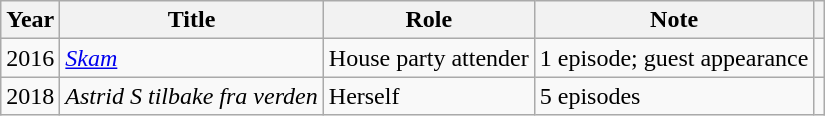<table class ="wikitable sortable">
<tr>
<th>Year</th>
<th>Title</th>
<th>Role</th>
<th>Note</th>
<th scope="col" class="unsortable"></th>
</tr>
<tr>
<td>2016</td>
<td><em><a href='#'>Skam</a></em></td>
<td>House party attender</td>
<td>1 episode; guest appearance</td>
<td style="text-align:center;"></td>
</tr>
<tr>
<td>2018</td>
<td><em>Astrid S tilbake fra verden</em></td>
<td>Herself</td>
<td>5 episodes</td>
<td style="text-align:center;"></td>
</tr>
</table>
